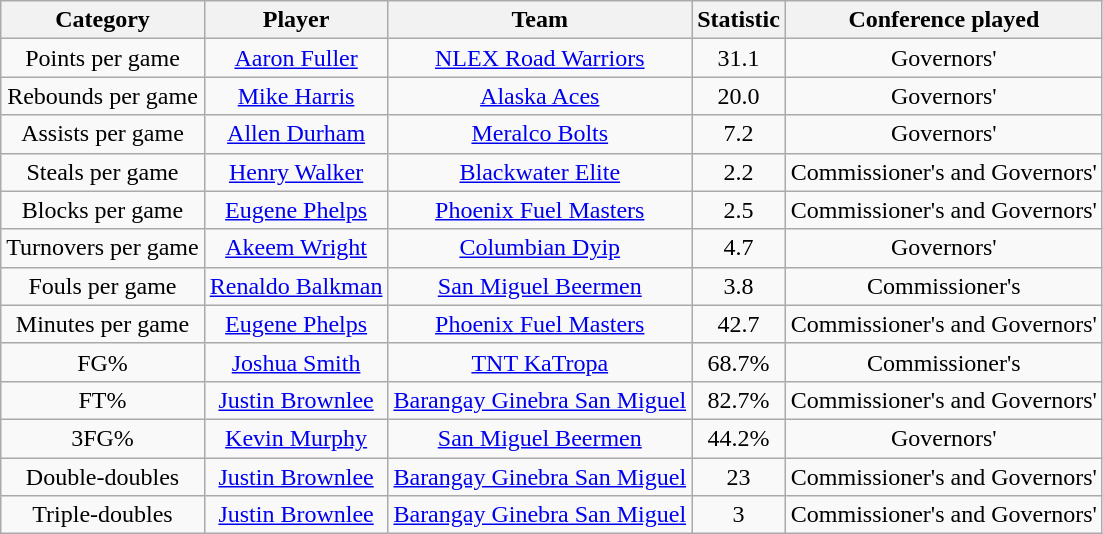<table class="wikitable" style="text-align:center">
<tr>
<th>Category</th>
<th>Player</th>
<th>Team</th>
<th>Statistic</th>
<th>Conference played</th>
</tr>
<tr>
<td>Points per game</td>
<td><a href='#'>Aaron Fuller</a></td>
<td><a href='#'>NLEX Road Warriors</a></td>
<td>31.1</td>
<td>Governors'</td>
</tr>
<tr>
<td>Rebounds per game</td>
<td><a href='#'>Mike Harris</a></td>
<td><a href='#'>Alaska Aces</a></td>
<td>20.0</td>
<td>Governors'</td>
</tr>
<tr>
<td>Assists per game</td>
<td><a href='#'>Allen Durham</a></td>
<td><a href='#'>Meralco Bolts</a></td>
<td>7.2</td>
<td>Governors'</td>
</tr>
<tr>
<td>Steals per game</td>
<td><a href='#'>Henry Walker</a></td>
<td><a href='#'>Blackwater Elite</a></td>
<td>2.2</td>
<td>Commissioner's and Governors'</td>
</tr>
<tr>
<td>Blocks per game</td>
<td><a href='#'>Eugene Phelps</a></td>
<td><a href='#'>Phoenix Fuel Masters</a></td>
<td>2.5</td>
<td>Commissioner's and Governors'</td>
</tr>
<tr>
<td>Turnovers per game</td>
<td><a href='#'>Akeem Wright</a></td>
<td><a href='#'>Columbian Dyip</a></td>
<td>4.7</td>
<td>Governors'</td>
</tr>
<tr>
<td>Fouls per game</td>
<td><a href='#'>Renaldo Balkman</a></td>
<td><a href='#'>San Miguel Beermen</a></td>
<td>3.8</td>
<td>Commissioner's</td>
</tr>
<tr>
<td>Minutes per game</td>
<td><a href='#'>Eugene Phelps</a></td>
<td><a href='#'>Phoenix Fuel Masters</a></td>
<td>42.7</td>
<td>Commissioner's and Governors'</td>
</tr>
<tr>
<td>FG%</td>
<td><a href='#'>Joshua Smith</a></td>
<td><a href='#'>TNT KaTropa</a></td>
<td>68.7%</td>
<td>Commissioner's</td>
</tr>
<tr>
<td>FT%</td>
<td><a href='#'>Justin Brownlee</a></td>
<td><a href='#'>Barangay Ginebra San Miguel</a></td>
<td>82.7%</td>
<td>Commissioner's and Governors'</td>
</tr>
<tr>
<td>3FG%</td>
<td><a href='#'>Kevin Murphy</a></td>
<td><a href='#'>San Miguel Beermen</a></td>
<td>44.2%</td>
<td>Governors'</td>
</tr>
<tr>
<td>Double-doubles</td>
<td><a href='#'>Justin Brownlee</a></td>
<td><a href='#'>Barangay Ginebra San Miguel</a></td>
<td>23</td>
<td>Commissioner's and Governors'</td>
</tr>
<tr>
<td>Triple-doubles</td>
<td><a href='#'>Justin Brownlee</a></td>
<td><a href='#'>Barangay Ginebra San Miguel</a></td>
<td>3</td>
<td>Commissioner's and Governors'</td>
</tr>
</table>
